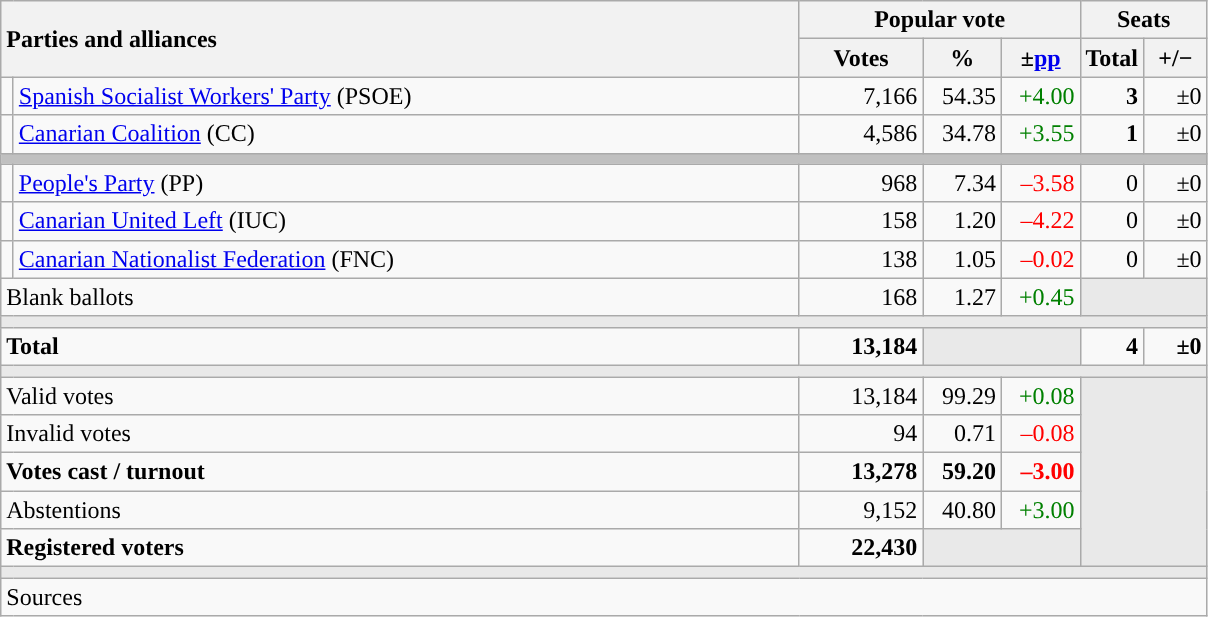<table class="wikitable" style="text-align:right;">
<tr>
<th style="text-align:left;" rowspan="2" colspan="2" width="525">Parties and alliances</th>
<th colspan="3">Popular vote</th>
<th colspan="2">Seats</th>
</tr>
<tr>
<th width="75">Votes</th>
<th width="45">%</th>
<th width="45">±<a href='#'>pp</a></th>
<th width="35">Total</th>
<th width="35">+/−</th>
</tr>
<tr>
<td width="1" style="color:inherit;background:"></td>
<td align="left"><a href='#'>Spanish Socialist Workers' Party</a> (PSOE)</td>
<td>7,166</td>
<td>54.35</td>
<td style="color:green;">+4.00</td>
<td><strong>3</strong></td>
<td>±0</td>
</tr>
<tr>
<td style="color:inherit;background:"></td>
<td align="left"><a href='#'>Canarian Coalition</a> (CC)</td>
<td>4,586</td>
<td>34.78</td>
<td style="color:green;">+3.55</td>
<td><strong>1</strong></td>
<td>±0</td>
</tr>
<tr>
<td colspan="7" bgcolor="#C0C0C0"></td>
</tr>
<tr>
<td style="color:inherit;background:"></td>
<td align="left"><a href='#'>People's Party</a> (PP)</td>
<td>968</td>
<td>7.34</td>
<td style="color:red;">–3.58</td>
<td>0</td>
<td>±0</td>
</tr>
<tr>
<td style="color:inherit;background:"></td>
<td align="left"><a href='#'>Canarian United Left</a> (IUC)</td>
<td>158</td>
<td>1.20</td>
<td style="color:red;">–4.22</td>
<td>0</td>
<td>±0</td>
</tr>
<tr>
<td style="color:inherit;background:"></td>
<td align="left"><a href='#'>Canarian Nationalist Federation</a> (FNC)</td>
<td>138</td>
<td>1.05</td>
<td style="color:red;">–0.02</td>
<td>0</td>
<td>±0</td>
</tr>
<tr>
<td align="left" colspan="2">Blank ballots</td>
<td>168</td>
<td>1.27</td>
<td style="color:green;">+0.45</td>
<td bgcolor="#E9E9E9" colspan="2"></td>
</tr>
<tr>
<td colspan="7" bgcolor="#E9E9E9"></td>
</tr>
<tr style="font-weight:bold;">
<td align="left" colspan="2">Total</td>
<td>13,184</td>
<td bgcolor="#E9E9E9" colspan="2"></td>
<td>4</td>
<td>±0</td>
</tr>
<tr>
<td colspan="7" bgcolor="#E9E9E9"></td>
</tr>
<tr>
<td align="left" colspan="2">Valid votes</td>
<td>13,184</td>
<td>99.29</td>
<td style="color:green;">+0.08</td>
<td bgcolor="#E9E9E9" colspan="2" rowspan="5"></td>
</tr>
<tr>
<td align="left" colspan="2">Invalid votes</td>
<td>94</td>
<td>0.71</td>
<td style="color:red;">–0.08</td>
</tr>
<tr style="font-weight:bold;">
<td align="left" colspan="2">Votes cast / turnout</td>
<td>13,278</td>
<td>59.20</td>
<td style="color:red;">–3.00</td>
</tr>
<tr>
<td align="left" colspan="2">Abstentions</td>
<td>9,152</td>
<td>40.80</td>
<td style="color:green;">+3.00</td>
</tr>
<tr style="font-weight:bold;">
<td align="left" colspan="2">Registered voters</td>
<td>22,430</td>
<td bgcolor="#E9E9E9" colspan="2"></td>
</tr>
<tr>
<td colspan="7" bgcolor="#E9E9E9"></td>
</tr>
<tr>
<td align="left" colspan="7">Sources</td>
</tr>
</table>
